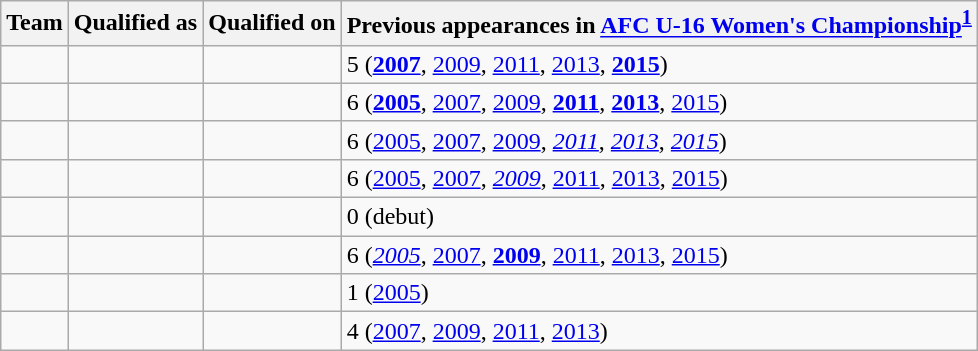<table class="wikitable sortable">
<tr>
<th>Team</th>
<th>Qualified as</th>
<th>Qualified on</th>
<th data-sort-type="number">Previous appearances in <a href='#'>AFC U-16 Women's Championship</a><sup><strong><a href='#'>1</a></strong></sup></th>
</tr>
<tr>
<td></td>
<td></td>
<td></td>
<td>5 (<strong><a href='#'>2007</a></strong>, <a href='#'>2009</a>, <a href='#'>2011</a>, <a href='#'>2013</a>, <strong><a href='#'>2015</a></strong>)</td>
</tr>
<tr>
<td></td>
<td></td>
<td></td>
<td>6 (<strong><a href='#'>2005</a></strong>, <a href='#'>2007</a>, <a href='#'>2009</a>, <strong><a href='#'>2011</a></strong>, <strong><a href='#'>2013</a></strong>, <a href='#'>2015</a>)</td>
</tr>
<tr>
<td></td>
<td></td>
<td></td>
<td>6 (<a href='#'>2005</a>, <a href='#'>2007</a>, <a href='#'>2009</a>, <em><a href='#'>2011</a></em>, <em><a href='#'>2013</a></em>, <em><a href='#'>2015</a></em>)</td>
</tr>
<tr>
<td></td>
<td></td>
<td></td>
<td>6 (<a href='#'>2005</a>, <a href='#'>2007</a>, <em><a href='#'>2009</a></em>, <a href='#'>2011</a>, <a href='#'>2013</a>, <a href='#'>2015</a>)</td>
</tr>
<tr>
<td></td>
<td></td>
<td></td>
<td>0 (debut)</td>
</tr>
<tr>
<td></td>
<td></td>
<td></td>
<td>6 (<em><a href='#'>2005</a></em>, <a href='#'>2007</a>, <strong><a href='#'>2009</a></strong>, <a href='#'>2011</a>, <a href='#'>2013</a>, <a href='#'>2015</a>)</td>
</tr>
<tr>
<td></td>
<td></td>
<td></td>
<td>1 (<a href='#'>2005</a>)</td>
</tr>
<tr>
<td></td>
<td></td>
<td></td>
<td>4 (<a href='#'>2007</a>, <a href='#'>2009</a>, <a href='#'>2011</a>, <a href='#'>2013</a>)</td>
</tr>
</table>
